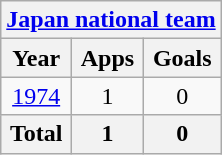<table class="wikitable" style="text-align:center">
<tr>
<th colspan=3><a href='#'>Japan national team</a></th>
</tr>
<tr>
<th>Year</th>
<th>Apps</th>
<th>Goals</th>
</tr>
<tr>
<td><a href='#'>1974</a></td>
<td>1</td>
<td>0</td>
</tr>
<tr>
<th>Total</th>
<th>1</th>
<th>0</th>
</tr>
</table>
